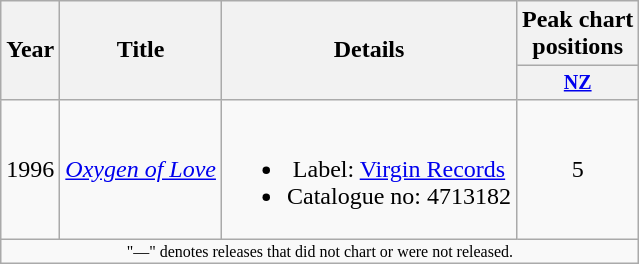<table class="wikitable plainrowheaders" style="text-align:center;">
<tr>
<th rowspan="2">Year</th>
<th rowspan="2">Title</th>
<th rowspan="2">Details</th>
<th>Peak chart<br>positions</th>
</tr>
<tr style="font-size:smaller;">
<th><a href='#'>NZ</a></th>
</tr>
<tr>
<td>1996</td>
<td><em><a href='#'>Oxygen of Love</a></em></td>
<td><br><ul><li>Label: <a href='#'>Virgin Records</a></li><li>Catalogue no: 4713182</li></ul></td>
<td>5</td>
</tr>
<tr>
<td colspan="20" style="font-size:8pt">"—" denotes releases that did not chart or were not released.</td>
</tr>
</table>
